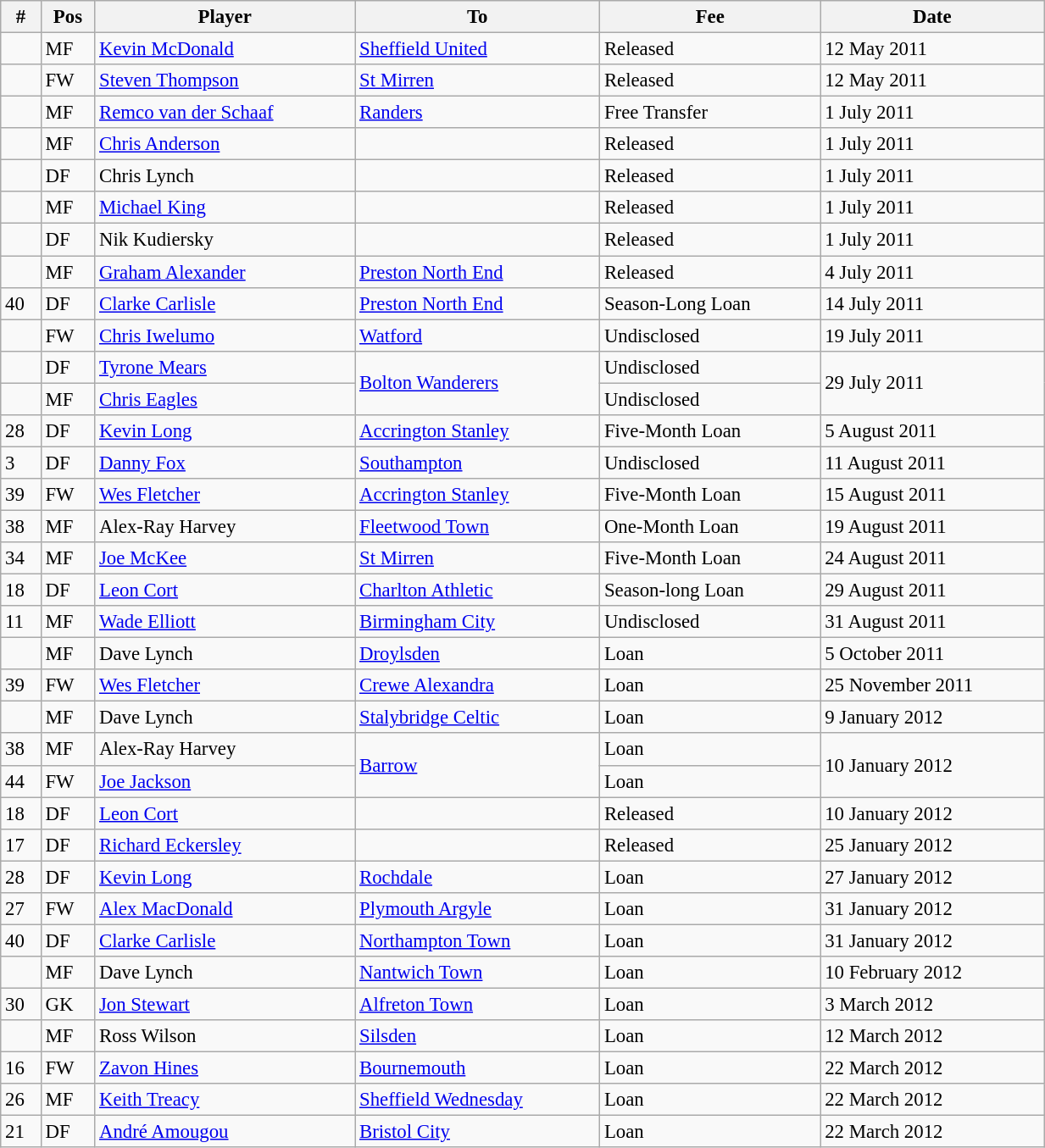<table width=65% class="wikitable" style="text-align:center; font-size:95%; text-align:left">
<tr>
<th><strong>#</strong></th>
<th><strong>Pos</strong></th>
<th><strong>Player</strong></th>
<th><strong>To</strong></th>
<th><strong>Fee</strong></th>
<th><strong>Date</strong></th>
</tr>
<tr --->
<td></td>
<td>MF</td>
<td> <a href='#'>Kevin McDonald</a></td>
<td><a href='#'>Sheffield United</a></td>
<td>Released</td>
<td>12 May 2011</td>
</tr>
<tr --->
<td></td>
<td>FW</td>
<td> <a href='#'>Steven Thompson</a></td>
<td><a href='#'>St Mirren</a></td>
<td>Released</td>
<td>12 May 2011</td>
</tr>
<tr --->
<td></td>
<td>MF</td>
<td> <a href='#'>Remco van der Schaaf</a></td>
<td><a href='#'>Randers</a></td>
<td>Free Transfer</td>
<td>1 July 2011</td>
</tr>
<tr --->
<td></td>
<td>MF</td>
<td> <a href='#'>Chris Anderson</a></td>
<td></td>
<td>Released</td>
<td>1 July 2011</td>
</tr>
<tr --->
<td></td>
<td>DF</td>
<td> Chris Lynch</td>
<td></td>
<td>Released</td>
<td>1 July 2011</td>
</tr>
<tr --->
<td></td>
<td>MF</td>
<td> <a href='#'>Michael King</a></td>
<td></td>
<td>Released</td>
<td>1 July 2011</td>
</tr>
<tr --->
<td></td>
<td>DF</td>
<td> Nik Kudiersky</td>
<td></td>
<td>Released</td>
<td>1 July 2011</td>
</tr>
<tr --->
<td></td>
<td>MF</td>
<td> <a href='#'>Graham Alexander</a></td>
<td><a href='#'>Preston North End</a></td>
<td>Released</td>
<td>4 July 2011</td>
</tr>
<tr --->
<td>40</td>
<td>DF</td>
<td> <a href='#'>Clarke Carlisle</a></td>
<td><a href='#'>Preston North End</a></td>
<td>Season-Long Loan</td>
<td>14 July 2011</td>
</tr>
<tr --->
<td></td>
<td>FW</td>
<td> <a href='#'>Chris Iwelumo</a></td>
<td><a href='#'>Watford</a></td>
<td>Undisclosed</td>
<td>19 July 2011</td>
</tr>
<tr --->
<td></td>
<td>DF</td>
<td> <a href='#'>Tyrone Mears</a></td>
<td rowspan="2"><a href='#'>Bolton Wanderers</a></td>
<td>Undisclosed</td>
<td rowspan="2">29 July 2011</td>
</tr>
<tr --->
<td></td>
<td>MF</td>
<td> <a href='#'>Chris Eagles</a></td>
<td>Undisclosed</td>
</tr>
<tr --->
<td>28</td>
<td>DF</td>
<td> <a href='#'>Kevin Long</a></td>
<td><a href='#'>Accrington Stanley</a></td>
<td>Five-Month Loan</td>
<td>5 August 2011</td>
</tr>
<tr --->
<td>3</td>
<td>DF</td>
<td> <a href='#'>Danny Fox</a></td>
<td><a href='#'>Southampton</a></td>
<td>Undisclosed</td>
<td>11 August 2011</td>
</tr>
<tr --->
<td>39</td>
<td>FW</td>
<td> <a href='#'>Wes Fletcher</a></td>
<td><a href='#'>Accrington Stanley</a></td>
<td>Five-Month Loan</td>
<td>15 August 2011</td>
</tr>
<tr --->
<td>38</td>
<td>MF</td>
<td> Alex-Ray Harvey</td>
<td><a href='#'>Fleetwood Town</a></td>
<td>One-Month Loan</td>
<td>19 August 2011</td>
</tr>
<tr --->
<td>34</td>
<td>MF</td>
<td> <a href='#'>Joe McKee</a></td>
<td><a href='#'>St Mirren</a></td>
<td>Five-Month Loan</td>
<td>24 August 2011</td>
</tr>
<tr --->
<td>18</td>
<td>DF</td>
<td> <a href='#'>Leon Cort</a></td>
<td><a href='#'>Charlton Athletic</a></td>
<td>Season-long Loan</td>
<td>29 August 2011</td>
</tr>
<tr --->
<td>11</td>
<td>MF</td>
<td> <a href='#'>Wade Elliott</a></td>
<td><a href='#'>Birmingham City</a></td>
<td>Undisclosed</td>
<td>31 August 2011</td>
</tr>
<tr --->
<td></td>
<td>MF</td>
<td> Dave Lynch</td>
<td><a href='#'>Droylsden</a></td>
<td>Loan</td>
<td>5 October 2011</td>
</tr>
<tr --->
<td>39</td>
<td>FW</td>
<td> <a href='#'>Wes Fletcher</a></td>
<td><a href='#'>Crewe Alexandra</a></td>
<td>Loan</td>
<td>25 November 2011</td>
</tr>
<tr --->
<td></td>
<td>MF</td>
<td> Dave Lynch</td>
<td><a href='#'>Stalybridge Celtic</a></td>
<td>Loan</td>
<td>9 January 2012</td>
</tr>
<tr --->
<td>38</td>
<td>MF</td>
<td> Alex-Ray Harvey</td>
<td rowspan="2"><a href='#'>Barrow</a></td>
<td>Loan</td>
<td rowspan="2">10 January 2012</td>
</tr>
<tr --->
<td>44</td>
<td>FW</td>
<td> <a href='#'>Joe Jackson</a></td>
<td>Loan</td>
</tr>
<tr --->
<td>18</td>
<td>DF</td>
<td> <a href='#'>Leon Cort</a></td>
<td></td>
<td>Released</td>
<td>10 January 2012</td>
</tr>
<tr --->
<td>17</td>
<td>DF</td>
<td> <a href='#'>Richard Eckersley</a></td>
<td></td>
<td>Released</td>
<td>25 January 2012</td>
</tr>
<tr --->
<td>28</td>
<td>DF</td>
<td> <a href='#'>Kevin Long</a></td>
<td><a href='#'>Rochdale</a></td>
<td>Loan</td>
<td>27 January 2012</td>
</tr>
<tr --->
<td>27</td>
<td>FW</td>
<td> <a href='#'>Alex MacDonald</a></td>
<td><a href='#'>Plymouth Argyle</a></td>
<td>Loan</td>
<td>31 January 2012</td>
</tr>
<tr --->
<td>40</td>
<td>DF</td>
<td> <a href='#'>Clarke Carlisle</a></td>
<td><a href='#'>Northampton Town</a></td>
<td>Loan</td>
<td>31 January 2012</td>
</tr>
<tr --->
<td></td>
<td>MF</td>
<td> Dave Lynch</td>
<td><a href='#'>Nantwich Town</a></td>
<td>Loan</td>
<td>10 February 2012</td>
</tr>
<tr --->
<td>30</td>
<td>GK</td>
<td> <a href='#'>Jon Stewart</a></td>
<td><a href='#'>Alfreton Town</a></td>
<td>Loan</td>
<td>3 March 2012</td>
</tr>
<tr --->
<td></td>
<td>MF</td>
<td> Ross Wilson</td>
<td><a href='#'>Silsden</a></td>
<td>Loan</td>
<td>12 March 2012</td>
</tr>
<tr --->
<td>16</td>
<td>FW</td>
<td> <a href='#'>Zavon Hines</a></td>
<td><a href='#'>Bournemouth</a></td>
<td>Loan</td>
<td>22 March 2012</td>
</tr>
<tr --->
<td>26</td>
<td>MF</td>
<td> <a href='#'>Keith Treacy</a></td>
<td><a href='#'>Sheffield Wednesday</a></td>
<td>Loan</td>
<td>22 March 2012</td>
</tr>
<tr --->
<td>21</td>
<td>DF</td>
<td> <a href='#'>André Amougou</a></td>
<td><a href='#'>Bristol City</a></td>
<td>Loan</td>
<td>22 March 2012</td>
</tr>
</table>
